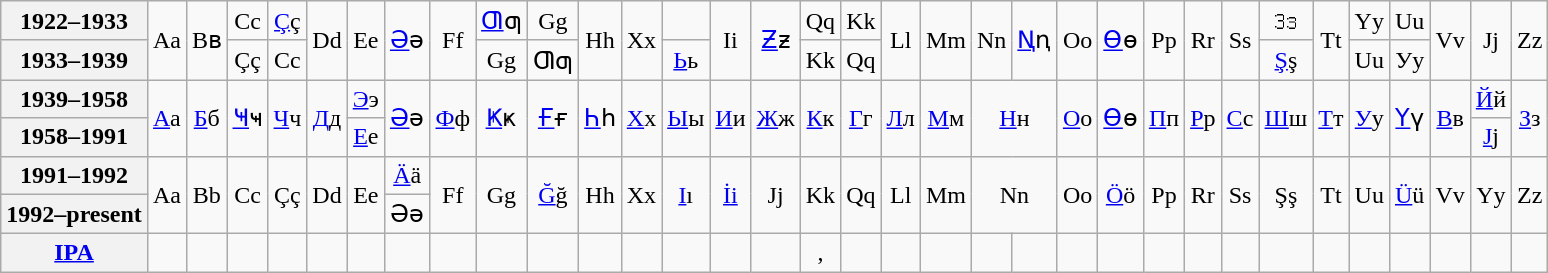<table class="wikitable" style="text-align:center">
<tr>
<th>1922–1933</th>
<td rowspan=2>Aa</td>
<td rowspan=2>Bʙ</td>
<td>Cc</td>
<td><a href='#'>Ç</a>ç</td>
<td rowspan=2>Dd</td>
<td rowspan=2>Ee</td>
<td rowspan=2><a href='#'>Ə</a>ə</td>
<td rowspan=2>Ff</td>
<td><a href='#'>Ƣ</a>ƣ</td>
<td>Gg</td>
<td rowspan=2>Hh</td>
<td rowspan=2>Xx</td>
<td></td>
<td rowspan=2>Ii</td>
<td rowspan=2><a href='#'>Ƶ</a>ƶ</td>
<td>Qq</td>
<td>Kk</td>
<td rowspan=2>Ll</td>
<td rowspan=2>Mm</td>
<td rowspan=2>Nn</td>
<td rowspan=2><a href='#'>Ꞑ</a>ꞑ</td>
<td rowspan=2>Oo</td>
<td rowspan=2><a href='#'>Ɵ</a>ɵ</td>
<td rowspan=2>Pp</td>
<td rowspan=2>Rr</td>
<td rowspan=2>Ss</td>
<td>Ɜɜ</td>
<td rowspan=2>Tt</td>
<td>Yy</td>
<td>Uu</td>
<td rowspan=2>Vv</td>
<td rowspan=2>Jj</td>
<td rowspan=2>Zz</td>
</tr>
<tr>
<th>1933–1939</th>
<td>Çç</td>
<td>Cc</td>
<td>Gg</td>
<td>Ƣƣ</td>
<td><a href='#'>Ь</a>ь</td>
<td>Kk</td>
<td>Qq</td>
<td><a href='#'>Ş</a>ş</td>
<td>Uu</td>
<td>Уy</td>
</tr>
<tr>
<th>1939–1958</th>
<td rowspan=2><a href='#'>А</a>а</td>
<td rowspan=2><a href='#'>Б</a>б</td>
<td rowspan=2><a href='#'>Ҹ</a>ҹ</td>
<td rowspan=2><a href='#'>Ч</a>ч</td>
<td rowspan=2><a href='#'>Д</a>д</td>
<td><a href='#'>Э</a>э</td>
<td rowspan=2><a href='#'>Ә</a>ә</td>
<td rowspan=2><a href='#'>Ф</a>ф</td>
<td rowspan=2><a href='#'>Ҝ</a>ҝ</td>
<td rowspan=2><a href='#'>Ғ</a>ғ</td>
<td rowspan=2><a href='#'>Һ</a>һ</td>
<td rowspan=2><a href='#'>Х</a>х</td>
<td rowspan=2><a href='#'>Ы</a>ы</td>
<td rowspan=2><a href='#'>И</a>и</td>
<td rowspan=2><a href='#'>Ж</a>ж</td>
<td rowspan=2><a href='#'>К</a>к</td>
<td rowspan=2><a href='#'>Г</a>г</td>
<td rowspan=2><a href='#'>Л</a>л</td>
<td rowspan=2><a href='#'>М</a>м</td>
<td rowspan=2 colspan=2><a href='#'>Н</a>н</td>
<td rowspan=2><a href='#'>О</a>о</td>
<td rowspan=2><a href='#'>Ө</a>ө</td>
<td rowspan=2><a href='#'>П</a>п</td>
<td rowspan=2><a href='#'>Р</a>р</td>
<td rowspan=2><a href='#'>С</a>с</td>
<td rowspan=2><a href='#'>Ш</a>ш</td>
<td rowspan=2><a href='#'>Т</a>т</td>
<td rowspan=2><a href='#'>У</a>у</td>
<td rowspan=2><a href='#'>Ү</a>ү</td>
<td rowspan=2><a href='#'>В</a>в</td>
<td><a href='#'>Й</a>й</td>
<td rowspan=2><a href='#'>З</a>з</td>
</tr>
<tr>
<th>1958–1991</th>
<td><a href='#'>Е</a>е</td>
<td><a href='#'>Ј</a>ј</td>
</tr>
<tr>
<th>1991–1992</th>
<td rowspan=2>Aa</td>
<td rowspan=2>Bb</td>
<td rowspan=2>Cc</td>
<td rowspan=2>Çç</td>
<td rowspan=2>Dd</td>
<td rowspan=2>Ee</td>
<td><a href='#'>Ä</a>ä</td>
<td rowspan=2>Ff</td>
<td rowspan=2>Gg</td>
<td rowspan=2><a href='#'>Ğ</a>ğ</td>
<td rowspan=2>Hh</td>
<td rowspan=2>Xx</td>
<td rowspan=2><a href='#'>I</a>ı</td>
<td rowspan=2><a href='#'>İi</a></td>
<td rowspan=2>Jj</td>
<td rowspan=2>Kk</td>
<td rowspan=2>Qq</td>
<td rowspan=2>Ll</td>
<td rowspan=2>Mm</td>
<td rowspan=2 colspan=2>Nn</td>
<td rowspan=2>Oo</td>
<td rowspan=2><a href='#'>Ö</a>ö</td>
<td rowspan=2>Pp</td>
<td rowspan=2>Rr</td>
<td rowspan=2>Ss</td>
<td rowspan=2>Şş</td>
<td rowspan=2>Tt</td>
<td rowspan=2>Uu</td>
<td rowspan=2><a href='#'>Ü</a>ü</td>
<td rowspan=2>Vv</td>
<td rowspan=2>Yy</td>
<td rowspan=2>Zz</td>
</tr>
<tr>
<th>1992–present</th>
<td>Əə</td>
</tr>
<tr>
<th><a href='#'>IPA</a></th>
<td></td>
<td></td>
<td></td>
<td></td>
<td></td>
<td></td>
<td></td>
<td></td>
<td></td>
<td></td>
<td></td>
<td></td>
<td></td>
<td></td>
<td></td>
<td>, </td>
<td></td>
<td></td>
<td></td>
<td></td>
<td></td>
<td></td>
<td></td>
<td></td>
<td></td>
<td></td>
<td></td>
<td></td>
<td></td>
<td></td>
<td></td>
<td></td>
<td></td>
</tr>
</table>
